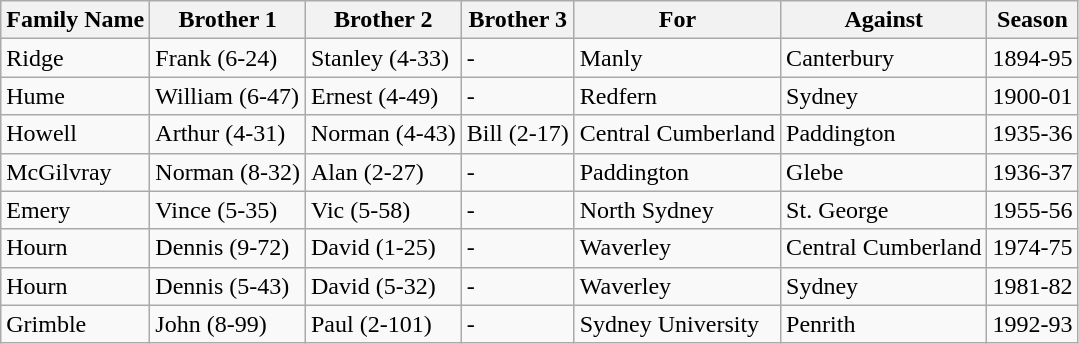<table class="wikitable">
<tr>
<th>Family Name</th>
<th>Brother 1</th>
<th>Brother 2</th>
<th>Brother 3</th>
<th>For</th>
<th>Against</th>
<th>Season</th>
</tr>
<tr>
<td>Ridge</td>
<td>Frank (6-24)</td>
<td>Stanley (4-33)</td>
<td>-</td>
<td>Manly</td>
<td>Canterbury</td>
<td>1894-95</td>
</tr>
<tr>
<td>Hume</td>
<td>William (6-47)</td>
<td>Ernest (4-49)</td>
<td>-</td>
<td>Redfern</td>
<td>Sydney</td>
<td>1900-01</td>
</tr>
<tr>
<td>Howell</td>
<td>Arthur (4-31)</td>
<td>Norman (4-43)</td>
<td>Bill (2-17)</td>
<td>Central Cumberland</td>
<td>Paddington</td>
<td>1935-36</td>
</tr>
<tr>
<td>McGilvray</td>
<td>Norman (8-32)</td>
<td>Alan (2-27)</td>
<td>-</td>
<td>Paddington</td>
<td>Glebe</td>
<td>1936-37</td>
</tr>
<tr>
<td>Emery</td>
<td>Vince (5-35)</td>
<td>Vic (5-58)</td>
<td>-</td>
<td>North Sydney</td>
<td>St. George</td>
<td>1955-56</td>
</tr>
<tr>
<td>Hourn</td>
<td>Dennis (9-72)</td>
<td>David (1-25)</td>
<td>-</td>
<td>Waverley</td>
<td>Central Cumberland</td>
<td>1974-75</td>
</tr>
<tr>
<td>Hourn</td>
<td>Dennis (5-43)</td>
<td>David (5-32)</td>
<td>-</td>
<td>Waverley</td>
<td>Sydney</td>
<td>1981-82</td>
</tr>
<tr>
<td>Grimble</td>
<td>John (8-99)</td>
<td>Paul (2-101)</td>
<td>-</td>
<td>Sydney University</td>
<td>Penrith</td>
<td>1992-93</td>
</tr>
</table>
